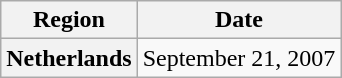<table class="wikitable plainrowheaders">
<tr>
<th scope="col">Region</th>
<th scope="col">Date</th>
</tr>
<tr>
<th scope="row">Netherlands</th>
<td>September 21, 2007</td>
</tr>
</table>
